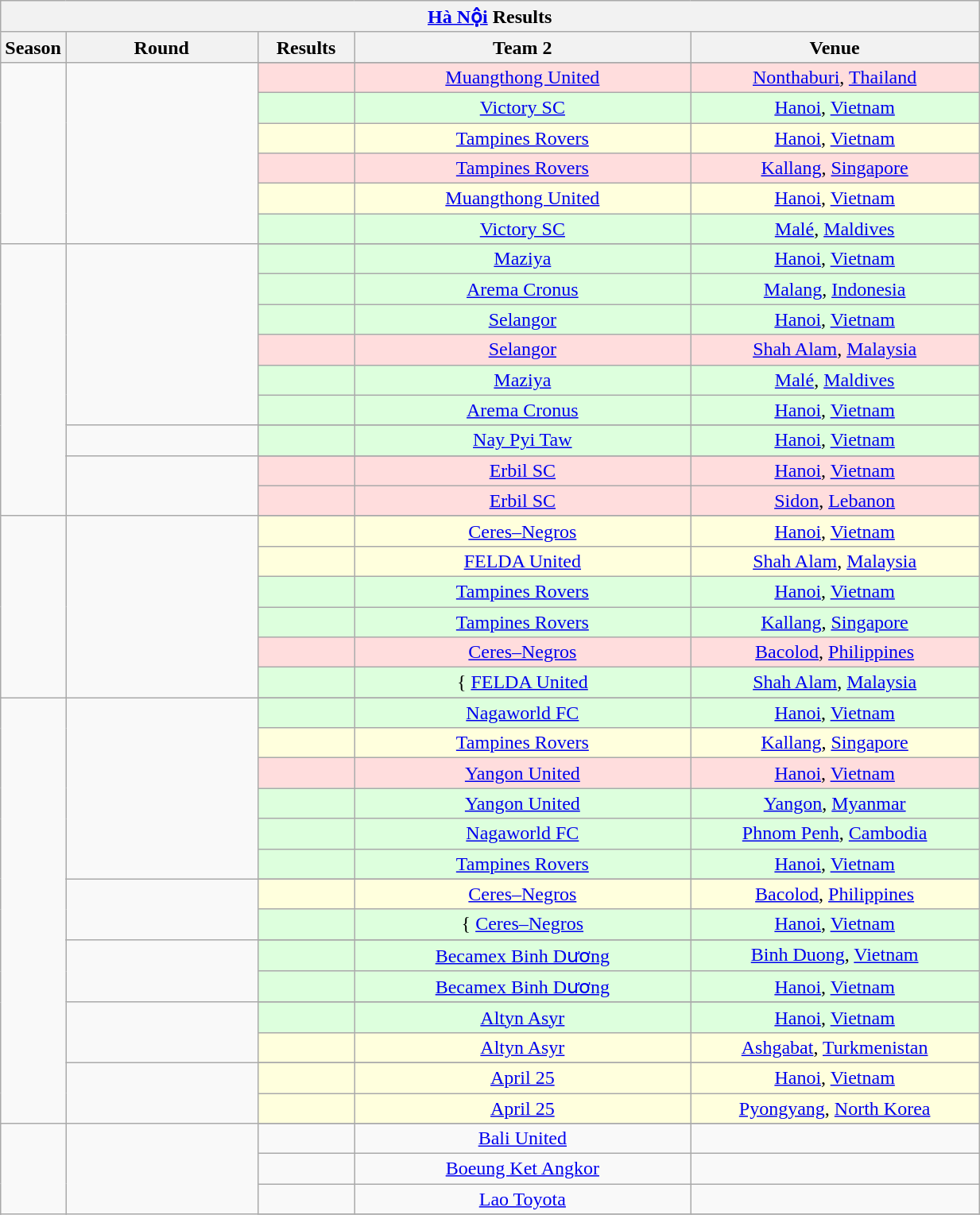<table width=65% class="wikitable sortable" style="text-align:center">
<tr>
<th colspan=6><a href='#'>Hà Nội</a> Results</th>
</tr>
<tr>
<th width=5%>Season</th>
<th width=20%>Round</th>
<th width=10%>Results</th>
<th width=35%>Team 2</th>
<th width=50%>Venue</th>
</tr>
<tr>
<td rowspan=7></td>
<td rowspan=7></td>
</tr>
<tr style="background:#ffdddd">
<td></td>
<td> <a href='#'>Muangthong United</a></td>
<td> <a href='#'>Nonthaburi</a>, <a href='#'>Thailand</a></td>
</tr>
<tr style="background:#ddffdd">
<td></td>
<td> <a href='#'>Victory SC</a></td>
<td> <a href='#'>Hanoi</a>, <a href='#'>Vietnam</a></td>
</tr>
<tr style="background:#ffffdd">
<td></td>
<td> <a href='#'>Tampines Rovers</a></td>
<td> <a href='#'>Hanoi</a>, <a href='#'>Vietnam</a></td>
</tr>
<tr style="background:#ffdddd">
<td></td>
<td> <a href='#'>Tampines Rovers</a></td>
<td> <a href='#'>Kallang</a>, <a href='#'>Singapore</a></td>
</tr>
<tr style="background:#ffffdd">
<td></td>
<td> <a href='#'>Muangthong United</a></td>
<td> <a href='#'>Hanoi</a>, <a href='#'>Vietnam</a></td>
</tr>
<tr style="background:#ddffdd">
<td></td>
<td> <a href='#'>Victory SC</a></td>
<td> <a href='#'>Malé</a>, <a href='#'>Maldives</a></td>
</tr>
<tr>
<td rowspan=12></td>
<td rowspan=7></td>
</tr>
<tr style="background:#ddffdd">
<td></td>
<td> <a href='#'>Maziya</a></td>
<td> <a href='#'>Hanoi</a>, <a href='#'>Vietnam</a></td>
</tr>
<tr style="background:#ddffdd">
<td></td>
<td> <a href='#'>Arema Cronus</a></td>
<td> <a href='#'>Malang</a>, <a href='#'>Indonesia</a></td>
</tr>
<tr style="background:#ddffdd">
<td></td>
<td> <a href='#'>Selangor</a></td>
<td> <a href='#'>Hanoi</a>, <a href='#'>Vietnam</a></td>
</tr>
<tr style="background:#ffdddd">
<td></td>
<td> <a href='#'>Selangor</a></td>
<td> <a href='#'>Shah Alam</a>, <a href='#'>Malaysia</a></td>
</tr>
<tr style="background:#ddffdd">
<td></td>
<td> <a href='#'>Maziya</a></td>
<td> <a href='#'>Malé</a>, <a href='#'>Maldives</a></td>
</tr>
<tr style="background:#ddffdd">
<td></td>
<td> <a href='#'>Arema Cronus</a></td>
<td> <a href='#'>Hanoi</a>, <a href='#'>Vietnam</a></td>
</tr>
<tr>
<td rowspan=2></td>
</tr>
<tr style="background:#ddffdd">
<td></td>
<td> <a href='#'>Nay Pyi Taw</a></td>
<td> <a href='#'>Hanoi</a>, <a href='#'>Vietnam</a></td>
</tr>
<tr>
<td rowspan=3></td>
</tr>
<tr style="background:#ffdddd">
<td></td>
<td> <a href='#'>Erbil SC</a></td>
<td> <a href='#'>Hanoi</a>, <a href='#'>Vietnam</a></td>
</tr>
<tr style="background:#ffdddd">
<td></td>
<td> <a href='#'>Erbil SC</a></td>
<td> <a href='#'>Sidon</a>, <a href='#'>Lebanon</a></td>
</tr>
<tr>
<td rowspan=7></td>
<td rowspan=7></td>
</tr>
<tr style="background:#ffffdd">
<td></td>
<td> <a href='#'>Ceres–Negros</a></td>
<td> <a href='#'>Hanoi</a>, <a href='#'>Vietnam</a></td>
</tr>
<tr style="background:#ffffdd">
<td></td>
<td> <a href='#'>FELDA United</a></td>
<td> <a href='#'>Shah Alam</a>, <a href='#'>Malaysia</a></td>
</tr>
<tr style="background:#ddffdd">
<td></td>
<td> <a href='#'>Tampines Rovers</a></td>
<td> <a href='#'>Hanoi</a>, <a href='#'>Vietnam</a></td>
</tr>
<tr style="background:#ddffdd">
<td></td>
<td> <a href='#'>Tampines Rovers</a></td>
<td> <a href='#'>Kallang</a>, <a href='#'>Singapore</a></td>
</tr>
<tr style="background:#ffdddd">
<td></td>
<td> <a href='#'>Ceres–Negros</a></td>
<td> <a href='#'>Bacolod</a>, <a href='#'>Philippines</a></td>
</tr>
<tr style="background:#ddffdd">
<td></td>
<td>{ <a href='#'>FELDA United</a></td>
<td> <a href='#'>Shah Alam</a>, <a href='#'>Malaysia</a></td>
</tr>
<tr>
<td rowspan=19></td>
<td rowspan=7></td>
</tr>
<tr style="background:#ddffdd">
<td></td>
<td> <a href='#'>Nagaworld FC</a></td>
<td> <a href='#'>Hanoi</a>, <a href='#'>Vietnam</a></td>
</tr>
<tr style="background:#ffffdd">
<td></td>
<td> <a href='#'>Tampines Rovers</a></td>
<td> <a href='#'>Kallang</a>, <a href='#'>Singapore</a></td>
</tr>
<tr style="background:#ffdddd">
<td></td>
<td> <a href='#'>Yangon United</a></td>
<td> <a href='#'>Hanoi</a>, <a href='#'>Vietnam</a></td>
</tr>
<tr style="background:#ddffdd">
<td></td>
<td> <a href='#'>Yangon United</a></td>
<td> <a href='#'>Yangon</a>, <a href='#'>Myanmar</a></td>
</tr>
<tr style="background:#ddffdd">
<td></td>
<td> <a href='#'>Nagaworld FC</a></td>
<td> <a href='#'>Phnom Penh</a>, <a href='#'>Cambodia</a></td>
</tr>
<tr style="background:#ddffdd">
<td></td>
<td> <a href='#'>Tampines Rovers</a></td>
<td> <a href='#'>Hanoi</a>, <a href='#'>Vietnam</a></td>
</tr>
<tr>
<td rowspan=3></td>
</tr>
<tr style="background:#ffffdd">
<td></td>
<td> <a href='#'>Ceres–Negros</a></td>
<td> <a href='#'>Bacolod</a>, <a href='#'>Philippines</a></td>
</tr>
<tr style="background:#ddffdd">
<td></td>
<td>{ <a href='#'>Ceres–Negros</a></td>
<td> <a href='#'>Hanoi</a>, <a href='#'>Vietnam</a></td>
</tr>
<tr>
<td rowspan=3></td>
</tr>
<tr style="background:#ddffdd">
<td></td>
<td> <a href='#'>Becamex Binh Dương</a></td>
<td> <a href='#'>Binh Duong</a>, <a href='#'>Vietnam</a></td>
</tr>
<tr style="background:#ddffdd">
<td></td>
<td> <a href='#'>Becamex Binh Dương</a></td>
<td> <a href='#'>Hanoi</a>, <a href='#'>Vietnam</a></td>
</tr>
<tr>
<td rowspan=3></td>
</tr>
<tr style="background:#ddffdd">
<td></td>
<td> <a href='#'>Altyn Asyr</a></td>
<td> <a href='#'>Hanoi</a>, <a href='#'>Vietnam</a></td>
</tr>
<tr style="background:#ffffdd">
<td></td>
<td> <a href='#'>Altyn Asyr</a></td>
<td> <a href='#'>Ashgabat</a>, <a href='#'>Turkmenistan</a></td>
</tr>
<tr>
<td rowspan=3></td>
</tr>
<tr style="background:#ffffdd">
<td></td>
<td> <a href='#'>April 25</a></td>
<td> <a href='#'>Hanoi</a>, <a href='#'>Vietnam</a></td>
</tr>
<tr style="background:#ffffdd">
<td></td>
<td> <a href='#'>April 25</a></td>
<td> <a href='#'>Pyongyang</a>, <a href='#'>North Korea</a>  </td>
</tr>
<tr>
<td rowspan=7></td>
<td rowspan=7></td>
</tr>
<tr>
<td></td>
<td> <a href='#'>Bali United</a></td>
<td></td>
</tr>
<tr>
<td></td>
<td> <a href='#'>Boeung Ket Angkor</a></td>
<td></td>
</tr>
<tr>
<td></td>
<td> <a href='#'>Lao Toyota</a></td>
<td></td>
</tr>
<tr>
</tr>
</table>
